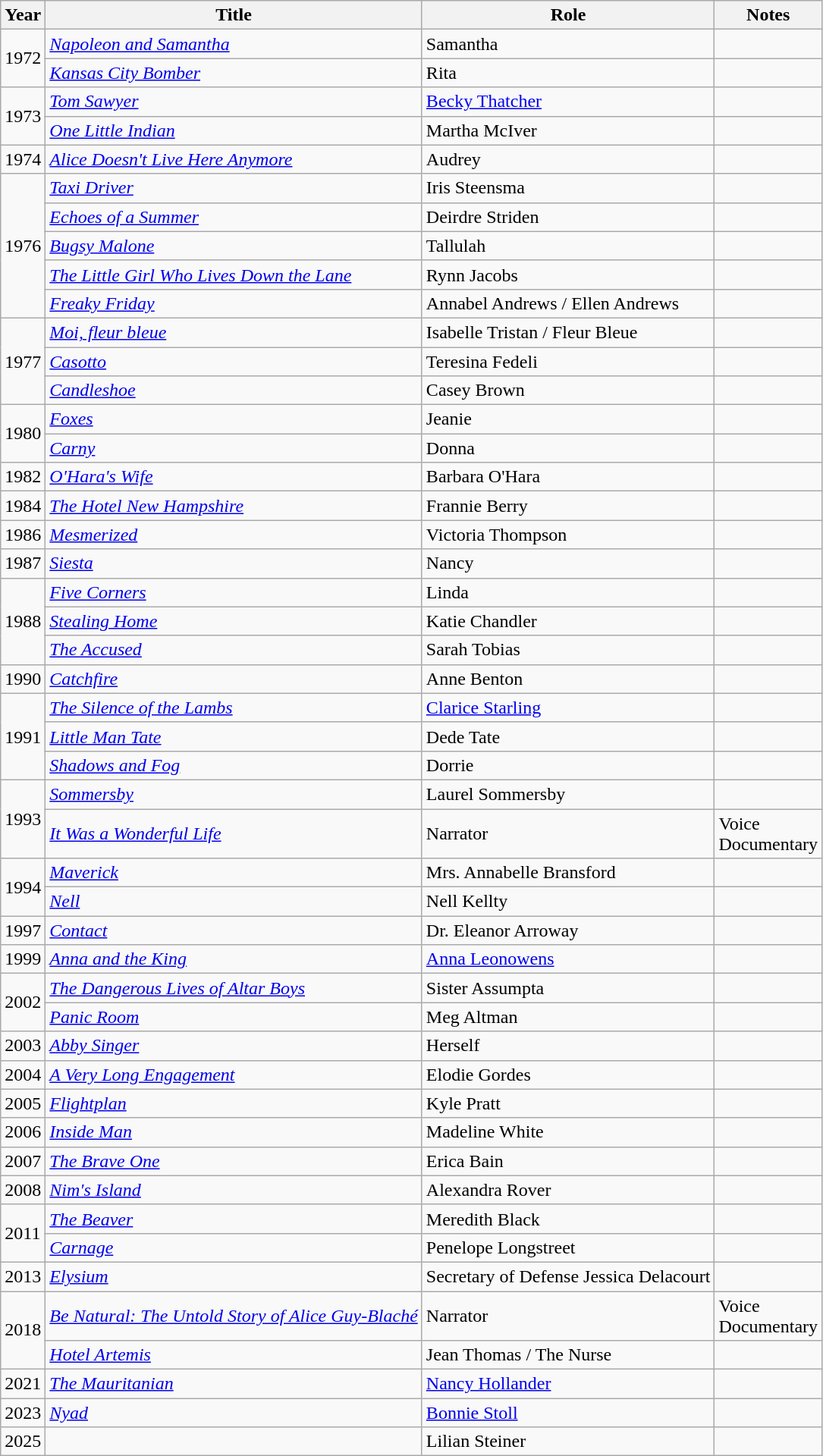<table class="wikitable sortable">
<tr>
<th>Year</th>
<th>Title</th>
<th>Role</th>
<th class="unsortable">Notes</th>
</tr>
<tr>
<td rowspan=2>1972</td>
<td><em><a href='#'>Napoleon and Samantha</a></em></td>
<td>Samantha</td>
<td></td>
</tr>
<tr>
<td><em><a href='#'>Kansas City Bomber</a></em></td>
<td>Rita</td>
<td></td>
</tr>
<tr>
<td rowspan=2>1973</td>
<td><em><a href='#'>Tom Sawyer</a></em></td>
<td><a href='#'>Becky Thatcher</a></td>
<td></td>
</tr>
<tr>
<td><em><a href='#'>One Little Indian</a></em></td>
<td>Martha McIver</td>
<td></td>
</tr>
<tr>
<td>1974</td>
<td><em><a href='#'>Alice Doesn't Live Here Anymore</a></em></td>
<td>Audrey</td>
<td></td>
</tr>
<tr>
<td rowspan=5>1976</td>
<td><em><a href='#'>Taxi Driver</a></em></td>
<td>Iris Steensma</td>
<td></td>
</tr>
<tr>
<td><em><a href='#'>Echoes of a Summer</a></em></td>
<td>Deirdre Striden</td>
<td></td>
</tr>
<tr>
<td><em><a href='#'>Bugsy Malone</a></em></td>
<td>Tallulah</td>
<td></td>
</tr>
<tr>
<td><em><a href='#'>The Little Girl Who Lives Down the Lane</a></em></td>
<td>Rynn Jacobs</td>
<td></td>
</tr>
<tr>
<td><em><a href='#'>Freaky Friday</a></em></td>
<td>Annabel Andrews / Ellen Andrews</td>
<td></td>
</tr>
<tr>
<td rowspan=3>1977</td>
<td><em><a href='#'>Moi, fleur bleue</a></em></td>
<td>Isabelle Tristan / Fleur Bleue</td>
<td></td>
</tr>
<tr>
<td><em><a href='#'>Casotto</a></em></td>
<td>Teresina Fedeli</td>
<td></td>
</tr>
<tr>
<td><em><a href='#'>Candleshoe</a></em></td>
<td>Casey Brown</td>
<td></td>
</tr>
<tr>
<td rowspan=2>1980</td>
<td><em><a href='#'>Foxes</a></em></td>
<td>Jeanie</td>
<td></td>
</tr>
<tr>
<td><em><a href='#'>Carny</a></em></td>
<td>Donna</td>
<td></td>
</tr>
<tr>
<td>1982</td>
<td><em><a href='#'>O'Hara's Wife</a></em></td>
<td>Barbara O'Hara</td>
<td></td>
</tr>
<tr>
<td>1984</td>
<td><em><a href='#'>The Hotel New Hampshire</a></em></td>
<td>Frannie Berry</td>
<td></td>
</tr>
<tr>
<td>1986</td>
<td><em><a href='#'>Mesmerized</a></em></td>
<td>Victoria Thompson</td>
<td></td>
</tr>
<tr>
<td>1987</td>
<td><em><a href='#'>Siesta</a></em></td>
<td>Nancy</td>
<td></td>
</tr>
<tr>
<td rowspan=3>1988</td>
<td><em><a href='#'>Five Corners</a></em></td>
<td>Linda</td>
<td></td>
</tr>
<tr>
<td><em><a href='#'>Stealing Home</a></em></td>
<td>Katie Chandler</td>
<td></td>
</tr>
<tr>
<td><em><a href='#'>The Accused</a></em></td>
<td>Sarah Tobias</td>
<td></td>
</tr>
<tr>
<td>1990</td>
<td><em><a href='#'>Catchfire</a></em></td>
<td>Anne Benton</td>
<td></td>
</tr>
<tr>
<td rowspan=3>1991</td>
<td><em><a href='#'>The Silence of the Lambs</a></em></td>
<td><a href='#'>Clarice Starling</a></td>
<td></td>
</tr>
<tr>
<td><em><a href='#'>Little Man Tate</a></em></td>
<td>Dede Tate</td>
<td></td>
</tr>
<tr>
<td><em><a href='#'>Shadows and Fog</a></em></td>
<td>Dorrie</td>
<td></td>
</tr>
<tr>
<td rowspan=2>1993</td>
<td><em><a href='#'>Sommersby</a></em></td>
<td>Laurel Sommersby</td>
<td></td>
</tr>
<tr>
<td><em><a href='#'>It Was a Wonderful Life</a></em></td>
<td>Narrator</td>
<td>Voice<br>Documentary</td>
</tr>
<tr>
<td rowspan=2>1994</td>
<td><em><a href='#'>Maverick</a></em></td>
<td>Mrs. Annabelle Bransford</td>
<td></td>
</tr>
<tr>
<td><em><a href='#'>Nell</a></em></td>
<td>Nell Kellty</td>
<td></td>
</tr>
<tr>
<td>1997</td>
<td><em><a href='#'>Contact</a></em></td>
<td>Dr. Eleanor Arroway</td>
<td></td>
</tr>
<tr>
<td>1999</td>
<td><em><a href='#'>Anna and the King</a></em></td>
<td><a href='#'>Anna Leonowens</a></td>
<td></td>
</tr>
<tr>
<td rowspan=2>2002</td>
<td><em><a href='#'>The Dangerous Lives of Altar Boys</a></em></td>
<td>Sister Assumpta</td>
<td></td>
</tr>
<tr>
<td><em><a href='#'>Panic Room</a></em></td>
<td>Meg Altman</td>
<td></td>
</tr>
<tr>
<td>2003</td>
<td><em><a href='#'>Abby Singer</a></em></td>
<td>Herself</td>
<td></td>
</tr>
<tr>
<td>2004</td>
<td><em><a href='#'>A Very Long Engagement</a></em></td>
<td>Elodie Gordes</td>
<td></td>
</tr>
<tr>
<td>2005</td>
<td><em><a href='#'>Flightplan</a></em></td>
<td>Kyle Pratt</td>
<td></td>
</tr>
<tr>
<td>2006</td>
<td><em><a href='#'>Inside Man</a></em></td>
<td>Madeline White</td>
<td></td>
</tr>
<tr>
<td>2007</td>
<td><em><a href='#'>The Brave One</a></em></td>
<td>Erica Bain</td>
<td></td>
</tr>
<tr>
<td>2008</td>
<td><em><a href='#'>Nim's Island</a></em></td>
<td>Alexandra Rover</td>
<td></td>
</tr>
<tr>
<td rowspan=2>2011</td>
<td><em><a href='#'>The Beaver</a></em></td>
<td>Meredith Black</td>
<td></td>
</tr>
<tr>
<td><em><a href='#'>Carnage</a></em></td>
<td>Penelope Longstreet</td>
<td></td>
</tr>
<tr>
<td>2013</td>
<td><em><a href='#'>Elysium</a></em></td>
<td>Secretary of Defense Jessica Delacourt</td>
<td></td>
</tr>
<tr>
<td rowspan=2>2018</td>
<td><em><a href='#'>Be Natural: The Untold Story of Alice Guy-Blaché</a></em></td>
<td>Narrator</td>
<td>Voice<br>Documentary</td>
</tr>
<tr>
<td><em><a href='#'>Hotel Artemis</a></em></td>
<td>Jean Thomas / The Nurse</td>
<td></td>
</tr>
<tr>
<td>2021</td>
<td><em><a href='#'>The Mauritanian</a></em></td>
<td><a href='#'>Nancy Hollander</a></td>
<td></td>
</tr>
<tr>
<td>2023</td>
<td><em><a href='#'>Nyad</a></em></td>
<td><a href='#'>Bonnie Stoll</a></td>
<td></td>
</tr>
<tr>
<td>2025</td>
<td></td>
<td>Lilian Steiner</td>
<td></td>
</tr>
</table>
